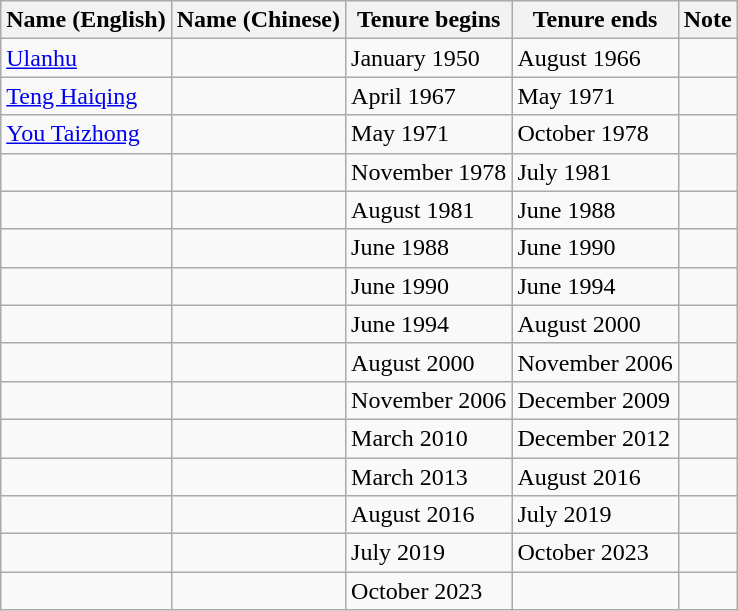<table class="wikitable">
<tr>
<th>Name (English)</th>
<th>Name (Chinese)</th>
<th>Tenure begins</th>
<th>Tenure ends</th>
<th>Note</th>
</tr>
<tr>
<td><a href='#'>Ulanhu</a></td>
<td></td>
<td>January 1950</td>
<td>August 1966</td>
<td></td>
</tr>
<tr>
<td><a href='#'>Teng Haiqing</a></td>
<td></td>
<td>April 1967</td>
<td>May 1971</td>
<td></td>
</tr>
<tr>
<td><a href='#'>You Taizhong</a></td>
<td></td>
<td>May 1971</td>
<td>October 1978</td>
<td></td>
</tr>
<tr>
<td></td>
<td></td>
<td>November 1978</td>
<td>July 1981</td>
<td></td>
</tr>
<tr>
<td></td>
<td></td>
<td>August 1981</td>
<td>June 1988</td>
<td></td>
</tr>
<tr>
<td></td>
<td></td>
<td>June 1988</td>
<td>June 1990</td>
<td></td>
</tr>
<tr>
<td></td>
<td></td>
<td>June 1990</td>
<td>June 1994</td>
<td></td>
</tr>
<tr>
<td></td>
<td></td>
<td>June 1994</td>
<td>August 2000</td>
<td></td>
</tr>
<tr>
<td></td>
<td></td>
<td>August 2000</td>
<td>November 2006</td>
<td></td>
</tr>
<tr>
<td></td>
<td></td>
<td>November 2006</td>
<td>December 2009</td>
<td></td>
</tr>
<tr>
<td></td>
<td></td>
<td>March 2010</td>
<td>December 2012</td>
<td></td>
</tr>
<tr>
<td></td>
<td></td>
<td>March 2013</td>
<td>August 2016</td>
<td></td>
</tr>
<tr>
<td></td>
<td></td>
<td>August 2016</td>
<td>July 2019</td>
<td></td>
</tr>
<tr>
<td></td>
<td></td>
<td>July 2019</td>
<td>October 2023</td>
<td></td>
</tr>
<tr>
<td></td>
<td></td>
<td>October 2023</td>
<td></td>
<td></td>
</tr>
</table>
